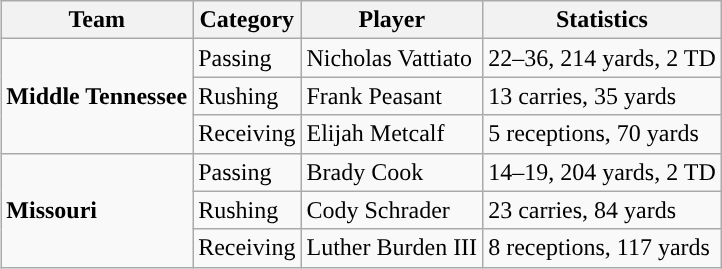<table class="wikitable" style="float: right;">
<tr>
<th>Team</th>
<th>Category</th>
<th>Player</th>
<th>Statistics</th>
</tr>
<tr>
<td rowspan=3><strong>Middle Tennessee</strong></td>
<td>Passing</td>
<td>Nicholas Vattiato</td>
<td>22–36, 214 yards, 2 TD</td>
</tr>
<tr>
<td>Rushing</td>
<td>Frank Peasant</td>
<td>13 carries, 35 yards</td>
</tr>
<tr>
<td>Receiving</td>
<td>Elijah Metcalf</td>
<td>5 receptions, 70 yards</td>
</tr>
<tr>
<td rowspan=3><strong>Missouri</strong></td>
<td>Passing</td>
<td>Brady Cook</td>
<td>14–19, 204 yards, 2 TD</td>
</tr>
<tr>
<td>Rushing</td>
<td>Cody Schrader</td>
<td>23 carries, 84 yards</td>
</tr>
<tr>
<td>Receiving</td>
<td>Luther Burden III</td>
<td>8 receptions, 117 yards</td>
</tr>
</table>
